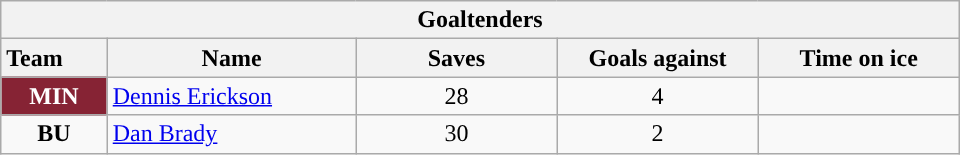<table class="wikitable" style="width:40em; text-align:right;">
<tr>
<th colspan=5>Goaltenders</th>
</tr>
<tr>
<th style="width:4em; text-align:left;">Team</th>
<th style="width:10em;">Name</th>
<th style="width:8em;">Saves</th>
<th style="width:8em;">Goals against</th>
<th style="width:8em;">Time on ice</th>
</tr>
<tr>
<td align=center style="color:white; background:#862334; "><strong>MIN</strong></td>
<td style="text-align:left;"><a href='#'>Dennis Erickson</a></td>
<td align=center>28</td>
<td align=center>4</td>
<td align=center></td>
</tr>
<tr>
<td align=center><strong>BU</strong></td>
<td style="text-align:left;"><a href='#'>Dan Brady</a></td>
<td align=center>30</td>
<td align=center>2</td>
<td align=center></td>
</tr>
</table>
